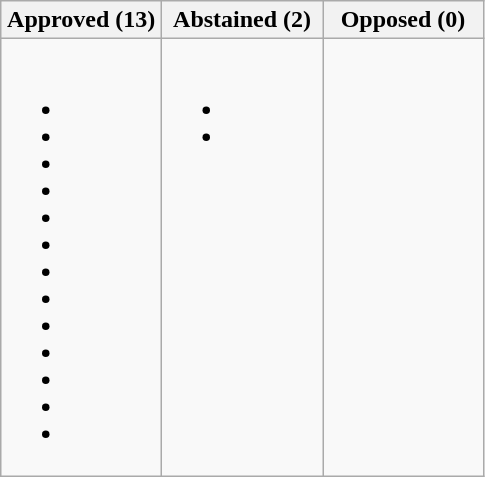<table class=wikitable>
<tr>
<th width=33%>Approved (13)</th>
<th width=33%>Abstained (2)</th>
<th width=33%>Opposed (0)</th>
</tr>
<tr valign=top>
<td><br><ul><li></li><li></li><li></li><li></li><li><strong></strong></li><li></li><li></li><li></li><li></li><li></li><li></li><li><strong></strong></li><li><strong></strong></li></ul></td>
<td><br><ul><li><strong></strong></li><li><strong></strong></li></ul></td>
<td></td>
</tr>
</table>
